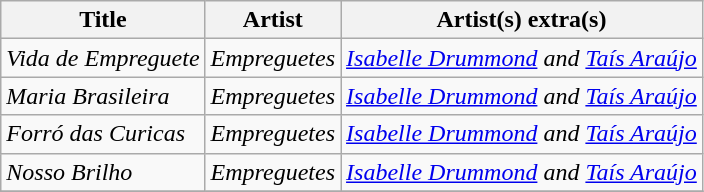<table class="wikitable">
<tr>
<th>Title</th>
<th>Artist</th>
<th>Artist(s) extra(s)</th>
</tr>
<tr>
<td><em>Vida de Empreguete</em></td>
<td><em>Empreguetes</em></td>
<td><em><a href='#'>Isabelle Drummond</a> and <a href='#'>Taís Araújo</a></em></td>
</tr>
<tr>
<td><em>Maria Brasileira</em></td>
<td><em>Empreguetes</em></td>
<td><em><a href='#'>Isabelle Drummond</a> and <a href='#'>Taís Araújo</a></em></td>
</tr>
<tr>
<td><em>Forró das Curicas</em></td>
<td><em>Empreguetes</em></td>
<td><em><a href='#'>Isabelle Drummond</a> and <a href='#'>Taís Araújo</a></em></td>
</tr>
<tr>
<td><em>Nosso Brilho</em></td>
<td><em>Empreguetes</em></td>
<td><em><a href='#'>Isabelle Drummond</a> and <a href='#'>Taís Araújo</a></em></td>
</tr>
<tr>
</tr>
</table>
